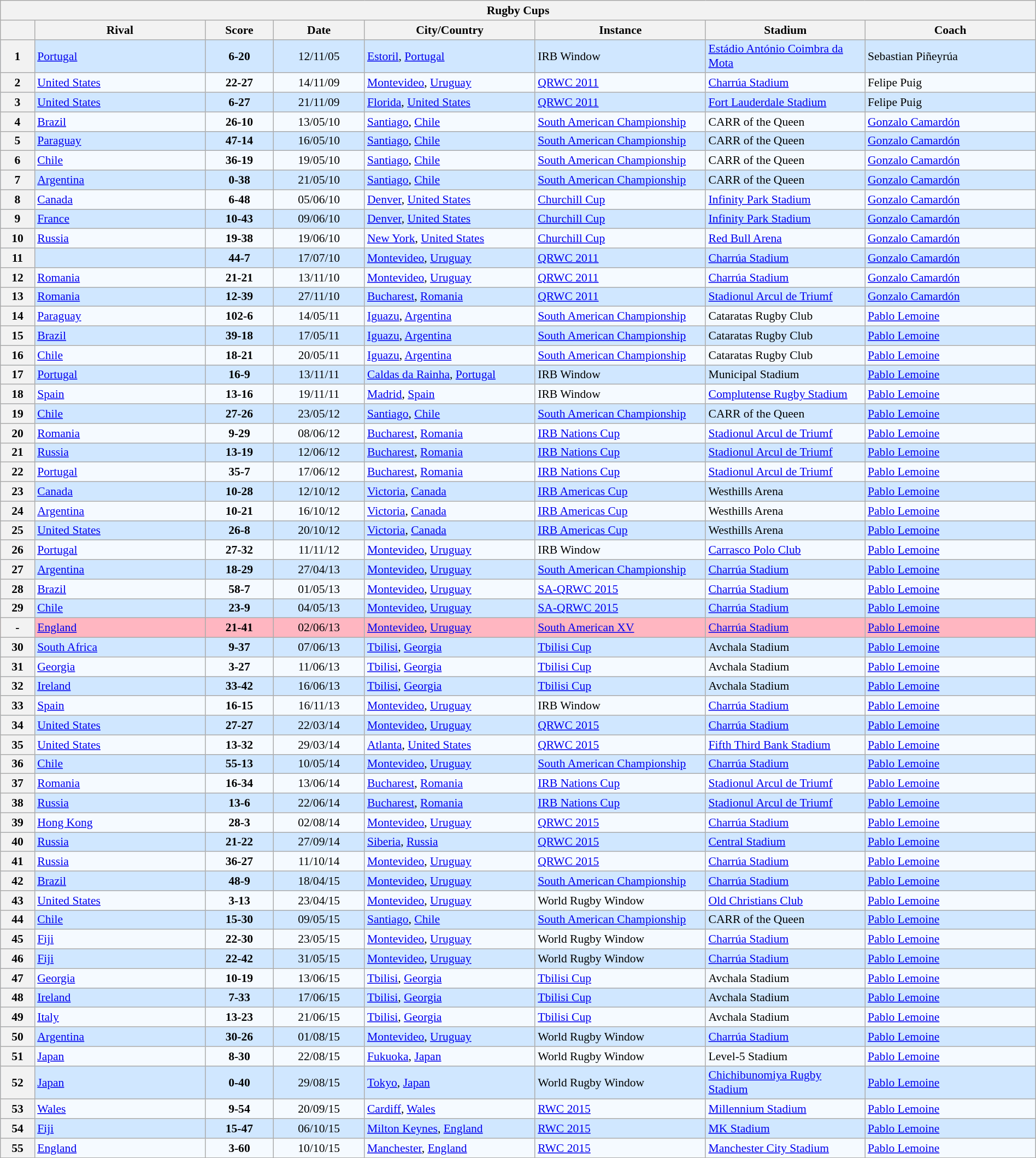<table class="wikitable collapsible collapsed" style="font-size: 90%; width:100%;">
<tr>
<th colspan="9">Rugby Cups</th>
</tr>
<tr align=left>
<th bgcolor=#efefef width=3%></th>
<th bgcolor=#efefef width=15%>Rival</th>
<th bgcolor=#efefef width=6%>Score</th>
<th bgcolor=#efefef width=8%>Date</th>
<th bgcolor=#efefef width=15%>City/Country</th>
<th bgcolor=#efefef width=15%>Instance</th>
<th bgcolor=#efefef width=14%>Stadium</th>
<th bgcolor=#efefef width=15%>Coach</th>
</tr>
<tr align=left bgcolor=#D0E7FF>
<th align=center>1</th>
<td align=left> <a href='#'>Portugal</a></td>
<td style="text-align:center;"><strong>6-20</strong></td>
<td style="text-align:center;">12/11/05</td>
<td><a href='#'>Estoril</a>, <a href='#'>Portugal</a></td>
<td>IRB Window</td>
<td><a href='#'>Estádio António Coimbra da Mota</a></td>
<td> Sebastian Piñeyrúa</td>
</tr>
<tr align=left bgcolor=#F5FAFF>
<th align=center>2</th>
<td align=left> <a href='#'>United States</a></td>
<td style="text-align:center;"><strong>22-27</strong></td>
<td style="text-align:center;">14/11/09</td>
<td><a href='#'>Montevideo</a>, <a href='#'>Uruguay</a></td>
<td><a href='#'>QRWC 2011</a></td>
<td><a href='#'>Charrúa Stadium</a></td>
<td> Felipe Puig</td>
</tr>
<tr align=left bgcolor=#D0E7FF>
<th align=center>3</th>
<td align=left> <a href='#'>United States</a></td>
<td style="text-align:center;"><strong>6-27</strong></td>
<td style="text-align:center;">21/11/09</td>
<td><a href='#'>Florida</a>, <a href='#'>United States</a></td>
<td><a href='#'>QRWC 2011</a></td>
<td><a href='#'>Fort Lauderdale Stadium</a></td>
<td> Felipe Puig</td>
</tr>
<tr align=left bgcolor=#F5FAFF>
<th align=center>4</th>
<td align=left> <a href='#'>Brazil</a></td>
<td style="text-align:center;"><strong>26-10</strong></td>
<td style="text-align:center;">13/05/10</td>
<td><a href='#'>Santiago</a>, <a href='#'>Chile</a></td>
<td><a href='#'>South American Championship</a></td>
<td>CARR of the Queen</td>
<td> <a href='#'>Gonzalo Camardón</a></td>
</tr>
<tr align=left bgcolor=#D0E7FF>
<th align=center>5</th>
<td align=left> <a href='#'>Paraguay</a></td>
<td style="text-align:center;"><strong>47-14</strong></td>
<td style="text-align:center;">16/05/10</td>
<td><a href='#'>Santiago</a>, <a href='#'>Chile</a></td>
<td><a href='#'>South American Championship</a></td>
<td>CARR of the Queen</td>
<td> <a href='#'>Gonzalo Camardón</a></td>
</tr>
<tr align=left bgcolor=#F5FAFF>
<th align=center>6</th>
<td align=left> <a href='#'>Chile</a></td>
<td style="text-align:center;"><strong>36-19</strong></td>
<td style="text-align:center;">19/05/10</td>
<td><a href='#'>Santiago</a>, <a href='#'>Chile</a></td>
<td><a href='#'>South American Championship</a></td>
<td>CARR of the Queen</td>
<td> <a href='#'>Gonzalo Camardón</a></td>
</tr>
<tr align=left bgcolor=#D0E7FF>
<th align=center>7</th>
<td align=left> <a href='#'>Argentina</a></td>
<td style="text-align:center;"><strong>0-38</strong></td>
<td style="text-align:center;">21/05/10</td>
<td><a href='#'>Santiago</a>, <a href='#'>Chile</a></td>
<td><a href='#'>South American Championship</a></td>
<td>CARR of the Queen</td>
<td> <a href='#'>Gonzalo Camardón</a></td>
</tr>
<tr align=left bgcolor=#F5FAFF>
<th align=center>8</th>
<td align=left> <a href='#'>Canada</a></td>
<td style="text-align:center;"><strong>6-48</strong></td>
<td style="text-align:center;">05/06/10</td>
<td><a href='#'>Denver</a>, <a href='#'>United States</a></td>
<td><a href='#'>Churchill Cup</a></td>
<td><a href='#'>Infinity Park Stadium</a></td>
<td> <a href='#'>Gonzalo Camardón</a></td>
</tr>
<tr align=left bgcolor=#D0E7FF>
<th align=center>9</th>
<td align=left> <a href='#'>France</a></td>
<td style="text-align:center;"><strong>10-43</strong></td>
<td style="text-align:center;">09/06/10</td>
<td><a href='#'>Denver</a>, <a href='#'>United States</a></td>
<td><a href='#'>Churchill Cup</a></td>
<td><a href='#'>Infinity Park Stadium</a></td>
<td> <a href='#'>Gonzalo Camardón</a></td>
</tr>
<tr align=left bgcolor=#F5FAFF>
<th align=center>10</th>
<td align=left> <a href='#'>Russia</a></td>
<td style="text-align:center;"><strong>19-38</strong></td>
<td style="text-align:center;">19/06/10</td>
<td><a href='#'>New York</a>, <a href='#'>United States</a></td>
<td><a href='#'>Churchill Cup</a></td>
<td><a href='#'>Red Bull Arena</a></td>
<td> <a href='#'>Gonzalo Camardón</a></td>
</tr>
<tr align=left bgcolor=#D0E7FF>
<th align=center>11</th>
<td align=left></td>
<td style="text-align:center;"><strong>44-7</strong></td>
<td style="text-align:center;">17/07/10</td>
<td><a href='#'>Montevideo</a>, <a href='#'>Uruguay</a></td>
<td><a href='#'>QRWC 2011</a></td>
<td><a href='#'>Charrúa Stadium</a></td>
<td> <a href='#'>Gonzalo Camardón</a></td>
</tr>
<tr align=left bgcolor=#F5FAFF>
<th align=center>12</th>
<td align=left> <a href='#'>Romania</a></td>
<td style="text-align:center;"><strong>21-21</strong></td>
<td style="text-align:center;">13/11/10</td>
<td><a href='#'>Montevideo</a>, <a href='#'>Uruguay</a></td>
<td><a href='#'>QRWC 2011</a></td>
<td><a href='#'>Charrúa Stadium</a></td>
<td> <a href='#'>Gonzalo Camardón</a></td>
</tr>
<tr align=left bgcolor=#D0E7FF>
<th align=center>13</th>
<td align=left> <a href='#'>Romania</a></td>
<td style="text-align:center;"><strong>12-39</strong></td>
<td style="text-align:center;">27/11/10</td>
<td><a href='#'>Bucharest</a>, <a href='#'>Romania</a></td>
<td><a href='#'>QRWC 2011</a></td>
<td><a href='#'>Stadionul Arcul de Triumf</a></td>
<td> <a href='#'>Gonzalo Camardón</a></td>
</tr>
<tr align=left bgcolor=#F5FAFF>
<th align=center>14</th>
<td align=left> <a href='#'>Paraguay</a></td>
<td style="text-align:center;"><strong>102-6</strong></td>
<td style="text-align:center;">14/05/11</td>
<td><a href='#'>Iguazu</a>, <a href='#'>Argentina</a></td>
<td><a href='#'>South American Championship</a></td>
<td>Cataratas Rugby Club</td>
<td> <a href='#'>Pablo Lemoine</a></td>
</tr>
<tr align=left bgcolor=#D0E7FF>
<th align=center>15</th>
<td align=left> <a href='#'>Brazil</a></td>
<td style="text-align:center;"><strong>39-18</strong></td>
<td style="text-align:center;">17/05/11</td>
<td><a href='#'>Iguazu</a>, <a href='#'>Argentina</a></td>
<td><a href='#'>South American Championship</a></td>
<td>Cataratas Rugby Club</td>
<td> <a href='#'>Pablo Lemoine</a></td>
</tr>
<tr align=left bgcolor=#F5FAFF>
<th align=center>16</th>
<td align=left> <a href='#'>Chile</a></td>
<td style="text-align:center;"><strong>18-21</strong></td>
<td style="text-align:center;">20/05/11</td>
<td><a href='#'>Iguazu</a>, <a href='#'>Argentina</a></td>
<td><a href='#'>South American Championship</a></td>
<td>Cataratas Rugby Club</td>
<td> <a href='#'>Pablo Lemoine</a></td>
</tr>
<tr align=left bgcolor=#D0E7FF>
<th align=center>17</th>
<td align=left> <a href='#'>Portugal</a></td>
<td style="text-align:center;"><strong>16-9</strong></td>
<td style="text-align:center;">13/11/11</td>
<td><a href='#'>Caldas da Rainha</a>, <a href='#'>Portugal</a></td>
<td>IRB Window</td>
<td>Municipal Stadium</td>
<td> <a href='#'>Pablo Lemoine</a></td>
</tr>
<tr align=left bgcolor=#F5FAFF>
<th align=center>18</th>
<td align=left> <a href='#'>Spain</a></td>
<td style="text-align:center;"><strong>13-16</strong></td>
<td style="text-align:center;">19/11/11</td>
<td><a href='#'>Madrid</a>, <a href='#'>Spain</a></td>
<td>IRB Window</td>
<td><a href='#'>Complutense Rugby Stadium</a></td>
<td> <a href='#'>Pablo Lemoine</a></td>
</tr>
<tr align=left bgcolor=#D0E7FF>
<th align=center>19</th>
<td align=left> <a href='#'>Chile</a></td>
<td style="text-align:center;"><strong>27-26</strong></td>
<td style="text-align:center;">23/05/12</td>
<td><a href='#'>Santiago</a>, <a href='#'>Chile</a></td>
<td><a href='#'>South American Championship</a></td>
<td>CARR of the Queen</td>
<td> <a href='#'>Pablo Lemoine</a></td>
</tr>
<tr align=left bgcolor=#F5FAFF>
<th align=center>20</th>
<td align=left> <a href='#'>Romania</a></td>
<td style="text-align:center;"><strong>9-29</strong></td>
<td style="text-align:center;">08/06/12</td>
<td><a href='#'>Bucharest</a>, <a href='#'>Romania</a></td>
<td><a href='#'>IRB Nations Cup</a></td>
<td><a href='#'>Stadionul Arcul de Triumf</a></td>
<td> <a href='#'>Pablo Lemoine</a></td>
</tr>
<tr align=left bgcolor=#D0E7FF>
<th align=center>21</th>
<td align=left> <a href='#'>Russia</a></td>
<td style="text-align:center;"><strong>13-19</strong></td>
<td style="text-align:center;">12/06/12</td>
<td><a href='#'>Bucharest</a>, <a href='#'>Romania</a></td>
<td><a href='#'>IRB Nations Cup</a></td>
<td><a href='#'>Stadionul Arcul de Triumf</a></td>
<td> <a href='#'>Pablo Lemoine</a></td>
</tr>
<tr align=left bgcolor=#F5FAFF>
<th align=center>22</th>
<td align=left> <a href='#'>Portugal</a></td>
<td style="text-align:center;"><strong>35-7</strong></td>
<td style="text-align:center;">17/06/12</td>
<td><a href='#'>Bucharest</a>, <a href='#'>Romania</a></td>
<td><a href='#'>IRB Nations Cup</a></td>
<td><a href='#'>Stadionul Arcul de Triumf</a></td>
<td> <a href='#'>Pablo Lemoine</a></td>
</tr>
<tr align=left bgcolor=#D0E7FF>
<th align=center>23</th>
<td align=left> <a href='#'>Canada</a></td>
<td style="text-align:center;"><strong>10-28</strong></td>
<td style="text-align:center;">12/10/12</td>
<td><a href='#'>Victoria</a>, <a href='#'>Canada</a></td>
<td><a href='#'>IRB Americas Cup</a></td>
<td>Westhills Arena</td>
<td> <a href='#'>Pablo Lemoine</a></td>
</tr>
<tr align=left bgcolor=#F5FAFF>
<th align=center>24</th>
<td align=left> <a href='#'>Argentina</a></td>
<td style="text-align:center;"><strong>10-21</strong></td>
<td style="text-align:center;">16/10/12</td>
<td><a href='#'>Victoria</a>, <a href='#'>Canada</a></td>
<td><a href='#'>IRB Americas Cup</a></td>
<td>Westhills Arena</td>
<td> <a href='#'>Pablo Lemoine</a></td>
</tr>
<tr align=left bgcolor=#D0E7FF>
<th align=center>25</th>
<td align=left> <a href='#'>United States</a></td>
<td style="text-align:center;"><strong>26-8</strong></td>
<td style="text-align:center;">20/10/12</td>
<td><a href='#'>Victoria</a>, <a href='#'>Canada</a></td>
<td><a href='#'>IRB Americas Cup</a></td>
<td>Westhills Arena</td>
<td> <a href='#'>Pablo Lemoine</a></td>
</tr>
<tr align=left bgcolor=#F5FAFF>
<th align=center>26</th>
<td align=left> <a href='#'>Portugal</a></td>
<td style="text-align:center;"><strong>27-32</strong></td>
<td style="text-align:center;">11/11/12</td>
<td><a href='#'>Montevideo</a>, <a href='#'>Uruguay</a></td>
<td>IRB Window</td>
<td><a href='#'>Carrasco Polo Club</a></td>
<td> <a href='#'>Pablo Lemoine</a></td>
</tr>
<tr align=left bgcolor=#D0E7FF>
<th align=center>27</th>
<td align=left> <a href='#'>Argentina</a></td>
<td style="text-align:center;"><strong>18-29</strong></td>
<td style="text-align:center;">27/04/13</td>
<td><a href='#'>Montevideo</a>, <a href='#'>Uruguay</a></td>
<td><a href='#'>South American Championship</a></td>
<td><a href='#'>Charrúa Stadium</a></td>
<td> <a href='#'>Pablo Lemoine</a></td>
</tr>
<tr align=left bgcolor=#F5FAFF>
<th align=center>28</th>
<td align=left> <a href='#'>Brazil</a></td>
<td style="text-align:center;"><strong>58-7</strong></td>
<td style="text-align:center;">01/05/13</td>
<td><a href='#'>Montevideo</a>, <a href='#'>Uruguay</a></td>
<td><a href='#'>SA-QRWC 2015</a></td>
<td><a href='#'>Charrúa Stadium</a></td>
<td> <a href='#'>Pablo Lemoine</a></td>
</tr>
<tr align=left bgcolor=#D0E7FF>
<th align=center>29</th>
<td align=left> <a href='#'>Chile</a></td>
<td style="text-align:center;"><strong>23-9</strong></td>
<td style="text-align:center;">04/05/13</td>
<td><a href='#'>Montevideo</a>, <a href='#'>Uruguay</a></td>
<td><a href='#'>SA-QRWC 2015</a></td>
<td><a href='#'>Charrúa Stadium</a></td>
<td> <a href='#'>Pablo Lemoine</a></td>
</tr>
<tr align=left bgcolor=#FFB6C1>
<th align=center>-</th>
<td align=left> <a href='#'>England</a></td>
<td style="text-align:center;"><strong>21-41</strong></td>
<td style="text-align:center;">02/06/13</td>
<td><a href='#'>Montevideo</a>, <a href='#'>Uruguay</a></td>
<td><a href='#'>South American XV</a></td>
<td><a href='#'>Charrúa Stadium</a></td>
<td> <a href='#'>Pablo Lemoine</a></td>
</tr>
<tr align=left bgcolor=#D0E7FF>
<th align=center>30</th>
<td align=left> <a href='#'>South Africa</a></td>
<td style="text-align:center;"><strong>9-37</strong></td>
<td style="text-align:center;">07/06/13</td>
<td><a href='#'>Tbilisi</a>, <a href='#'>Georgia</a></td>
<td><a href='#'>Tbilisi Cup</a></td>
<td>Avchala Stadium</td>
<td> <a href='#'>Pablo Lemoine</a></td>
</tr>
<tr align=left bgcolor=#F5FAFF>
<th align=center>31</th>
<td align=left> <a href='#'>Georgia</a></td>
<td style="text-align:center;"><strong>3-27</strong></td>
<td style="text-align:center;">11/06/13</td>
<td><a href='#'>Tbilisi</a>, <a href='#'>Georgia</a></td>
<td><a href='#'>Tbilisi Cup</a></td>
<td>Avchala Stadium</td>
<td> <a href='#'>Pablo Lemoine</a></td>
</tr>
<tr align=left bgcolor=#D0E7FF>
<th align=center>32</th>
<td align=left> <a href='#'>Ireland</a></td>
<td style="text-align:center;"><strong>33-42</strong></td>
<td style="text-align:center;">16/06/13</td>
<td><a href='#'>Tbilisi</a>, <a href='#'>Georgia</a></td>
<td><a href='#'>Tbilisi Cup</a></td>
<td>Avchala Stadium</td>
<td> <a href='#'>Pablo Lemoine</a></td>
</tr>
<tr align=left bgcolor=#F5FAFF>
<th align=center>33</th>
<td align=left> <a href='#'>Spain</a></td>
<td style="text-align:center;"><strong>16-15</strong></td>
<td style="text-align:center;">16/11/13</td>
<td><a href='#'>Montevideo</a>, <a href='#'>Uruguay</a></td>
<td>IRB Window</td>
<td><a href='#'>Charrúa Stadium</a></td>
<td> <a href='#'>Pablo Lemoine</a></td>
</tr>
<tr align=left bgcolor=#D0E7FF>
<th align=center>34</th>
<td align=left> <a href='#'>United States</a></td>
<td style="text-align:center;"><strong>27-27</strong></td>
<td style="text-align:center;">22/03/14</td>
<td><a href='#'>Montevideo</a>, <a href='#'>Uruguay</a></td>
<td><a href='#'>QRWC 2015</a></td>
<td><a href='#'>Charrúa Stadium</a></td>
<td> <a href='#'>Pablo Lemoine</a></td>
</tr>
<tr align=left bgcolor=#F5FAFF>
<th align=center>35</th>
<td align=left> <a href='#'>United States</a></td>
<td style="text-align:center;"><strong>13-32</strong></td>
<td style="text-align:center;">29/03/14</td>
<td><a href='#'>Atlanta</a>, <a href='#'>United States</a></td>
<td><a href='#'>QRWC 2015</a></td>
<td><a href='#'>Fifth Third Bank Stadium</a></td>
<td> <a href='#'>Pablo Lemoine</a></td>
</tr>
<tr align=left bgcolor=#D0E7FF>
<th align=center>36</th>
<td align=left> <a href='#'>Chile</a></td>
<td style="text-align:center;"><strong>55-13</strong></td>
<td style="text-align:center;">10/05/14</td>
<td><a href='#'>Montevideo</a>, <a href='#'>Uruguay</a></td>
<td><a href='#'>South American Championship</a></td>
<td><a href='#'>Charrúa Stadium</a></td>
<td> <a href='#'>Pablo Lemoine</a></td>
</tr>
<tr align=left bgcolor=#F5FAFF>
<th align=center>37</th>
<td align=left> <a href='#'>Romania</a></td>
<td style="text-align:center;"><strong>16-34</strong></td>
<td style="text-align:center;">13/06/14</td>
<td><a href='#'>Bucharest</a>, <a href='#'>Romania</a></td>
<td><a href='#'>IRB Nations Cup</a></td>
<td><a href='#'>Stadionul Arcul de Triumf</a></td>
<td> <a href='#'>Pablo Lemoine</a></td>
</tr>
<tr align=left bgcolor=#D0E7FF>
<th align=center>38</th>
<td align=left> <a href='#'>Russia</a></td>
<td style="text-align:center;"><strong>13-6</strong></td>
<td style="text-align:center;">22/06/14</td>
<td><a href='#'>Bucharest</a>, <a href='#'>Romania</a></td>
<td><a href='#'>IRB Nations Cup</a></td>
<td><a href='#'>Stadionul Arcul de Triumf</a></td>
<td> <a href='#'>Pablo Lemoine</a></td>
</tr>
<tr align=left bgcolor=#F5FAFF>
<th align=center>39</th>
<td align=left> <a href='#'>Hong Kong</a></td>
<td style="text-align:center;"><strong>28-3</strong></td>
<td style="text-align:center;">02/08/14</td>
<td><a href='#'>Montevideo</a>, <a href='#'>Uruguay</a></td>
<td><a href='#'>QRWC 2015</a></td>
<td><a href='#'>Charrúa Stadium</a></td>
<td> <a href='#'>Pablo Lemoine</a></td>
</tr>
<tr align=left bgcolor=#D0E7FF>
<th align=center>40</th>
<td align=left> <a href='#'>Russia</a></td>
<td style="text-align:center;"><strong>21-22</strong></td>
<td style="text-align:center;">27/09/14</td>
<td><a href='#'>Siberia</a>, <a href='#'>Russia</a></td>
<td><a href='#'>QRWC 2015</a></td>
<td><a href='#'>Central Stadium</a></td>
<td> <a href='#'>Pablo Lemoine</a></td>
</tr>
<tr align=left bgcolor=#F5FAFF>
<th align=center>41</th>
<td align=left> <a href='#'>Russia</a></td>
<td style="text-align:center;"><strong>36-27</strong></td>
<td style="text-align:center;">11/10/14</td>
<td><a href='#'>Montevideo</a>, <a href='#'>Uruguay</a></td>
<td><a href='#'>QRWC 2015</a></td>
<td><a href='#'>Charrúa Stadium</a></td>
<td> <a href='#'>Pablo Lemoine</a></td>
</tr>
<tr align=left bgcolor=#D0E7FF>
<th align=center>42</th>
<td align=left> <a href='#'>Brazil</a></td>
<td style="text-align:center;"><strong>48-9</strong></td>
<td style="text-align:center;">18/04/15</td>
<td><a href='#'>Montevideo</a>, <a href='#'>Uruguay</a></td>
<td><a href='#'>South American Championship</a></td>
<td><a href='#'>Charrúa Stadium</a></td>
<td> <a href='#'>Pablo Lemoine</a></td>
</tr>
<tr align=left bgcolor=#F5FAFF>
<th align=center>43</th>
<td align=left> <a href='#'>United States</a></td>
<td style="text-align:center;"><strong>3-13</strong></td>
<td style="text-align:center;">23/04/15</td>
<td><a href='#'>Montevideo</a>, <a href='#'>Uruguay</a></td>
<td>World Rugby Window</td>
<td><a href='#'>Old Christians Club</a></td>
<td> <a href='#'>Pablo Lemoine</a></td>
</tr>
<tr align=left bgcolor=#D0E7FF>
<th align=center>44</th>
<td align=left> <a href='#'>Chile</a></td>
<td style="text-align:center;"><strong>15-30</strong></td>
<td style="text-align:center;">09/05/15</td>
<td><a href='#'>Santiago</a>, <a href='#'>Chile</a></td>
<td><a href='#'>South American Championship</a></td>
<td>CARR of the Queen</td>
<td> <a href='#'>Pablo Lemoine</a></td>
</tr>
<tr align=left bgcolor=#F5FAFF>
<th align=center>45</th>
<td align=left> <a href='#'>Fiji</a></td>
<td style="text-align:center;"><strong>22-30</strong></td>
<td style="text-align:center;">23/05/15</td>
<td><a href='#'>Montevideo</a>, <a href='#'>Uruguay</a></td>
<td>World Rugby Window</td>
<td><a href='#'>Charrúa Stadium</a></td>
<td> <a href='#'>Pablo Lemoine</a></td>
</tr>
<tr align=left bgcolor=#D0E7FF>
<th align=center>46</th>
<td align=left> <a href='#'>Fiji</a></td>
<td style="text-align:center;"><strong>22-42</strong></td>
<td style="text-align:center;">31/05/15</td>
<td><a href='#'>Montevideo</a>, <a href='#'>Uruguay</a></td>
<td>World Rugby Window</td>
<td><a href='#'>Charrúa Stadium</a></td>
<td> <a href='#'>Pablo Lemoine</a></td>
</tr>
<tr align=left bgcolor=#F5FAFF>
<th align=center>47</th>
<td align=left> <a href='#'>Georgia</a></td>
<td style="text-align:center;"><strong>10-19</strong></td>
<td style="text-align:center;">13/06/15</td>
<td><a href='#'>Tbilisi</a>, <a href='#'>Georgia</a></td>
<td><a href='#'>Tbilisi Cup</a></td>
<td>Avchala Stadium</td>
<td> <a href='#'>Pablo Lemoine</a></td>
</tr>
<tr align=left bgcolor=#D0E7FF>
<th align=center>48</th>
<td align=left> <a href='#'>Ireland</a></td>
<td style="text-align:center;"><strong>7-33</strong></td>
<td style="text-align:center;">17/06/15</td>
<td><a href='#'>Tbilisi</a>, <a href='#'>Georgia</a></td>
<td><a href='#'>Tbilisi Cup</a></td>
<td>Avchala Stadium</td>
<td> <a href='#'>Pablo Lemoine</a></td>
</tr>
<tr align=left bgcolor=#F5FAFF>
<th align=center>49</th>
<td align=left> <a href='#'>Italy</a></td>
<td style="text-align:center;"><strong>13-23</strong></td>
<td style="text-align:center;">21/06/15</td>
<td><a href='#'>Tbilisi</a>, <a href='#'>Georgia</a></td>
<td><a href='#'>Tbilisi Cup</a></td>
<td>Avchala Stadium</td>
<td> <a href='#'>Pablo Lemoine</a></td>
</tr>
<tr align=left bgcolor=#D0E7FF>
<th align=center>50</th>
<td align=left> <a href='#'>Argentina</a></td>
<td style="text-align:center;"><strong>30-26</strong></td>
<td style="text-align:center;">01/08/15</td>
<td><a href='#'>Montevideo</a>, <a href='#'>Uruguay</a></td>
<td>World Rugby Window</td>
<td><a href='#'>Charrúa Stadium</a></td>
<td> <a href='#'>Pablo Lemoine</a></td>
</tr>
<tr align=left bgcolor=#F5FAFF>
<th align=center>51</th>
<td align=left> <a href='#'>Japan</a></td>
<td style="text-align:center;"><strong>8-30</strong></td>
<td style="text-align:center;">22/08/15</td>
<td><a href='#'>Fukuoka</a>, <a href='#'>Japan</a></td>
<td>World Rugby Window</td>
<td>Level-5 Stadium</td>
<td> <a href='#'>Pablo Lemoine</a></td>
</tr>
<tr align=left bgcolor=#D0E7FF>
<th align=center>52</th>
<td align=left> <a href='#'>Japan</a></td>
<td style="text-align:center;"><strong>0-40</strong></td>
<td style="text-align:center;">29/08/15</td>
<td><a href='#'>Tokyo</a>, <a href='#'>Japan</a></td>
<td>World Rugby Window</td>
<td><a href='#'>Chichibunomiya Rugby Stadium</a></td>
<td> <a href='#'>Pablo Lemoine</a></td>
</tr>
<tr align=left bgcolor=#F5FAFF>
<th align=center>53</th>
<td align=left> <a href='#'>Wales</a></td>
<td style="text-align:center;"><strong>9-54</strong></td>
<td style="text-align:center;">20/09/15</td>
<td><a href='#'>Cardiff</a>, <a href='#'>Wales</a></td>
<td><a href='#'>RWC 2015</a></td>
<td><a href='#'>Millennium Stadium</a></td>
<td><a href='#'>Pablo Lemoine</a></td>
</tr>
<tr align=left bgcolor=#D0E7FF>
<th align=center>54</th>
<td align=left> <a href='#'>Fiji</a></td>
<td style="text-align:center;"><strong>15-47</strong></td>
<td style="text-align:center;">06/10/15</td>
<td><a href='#'>Milton Keynes</a>, <a href='#'>England</a></td>
<td><a href='#'>RWC 2015</a></td>
<td><a href='#'>MK Stadium</a></td>
<td> <a href='#'>Pablo Lemoine</a></td>
</tr>
<tr align=left bgcolor=#F5FAFF>
<th align=center>55</th>
<td align=left> <a href='#'>England</a></td>
<td style="text-align:center;"><strong>3-60</strong></td>
<td style="text-align:center;">10/10/15</td>
<td><a href='#'>Manchester</a>, <a href='#'>England</a></td>
<td><a href='#'>RWC 2015</a></td>
<td><a href='#'>Manchester City Stadium</a></td>
<td> <a href='#'>Pablo Lemoine</a></td>
</tr>
</table>
